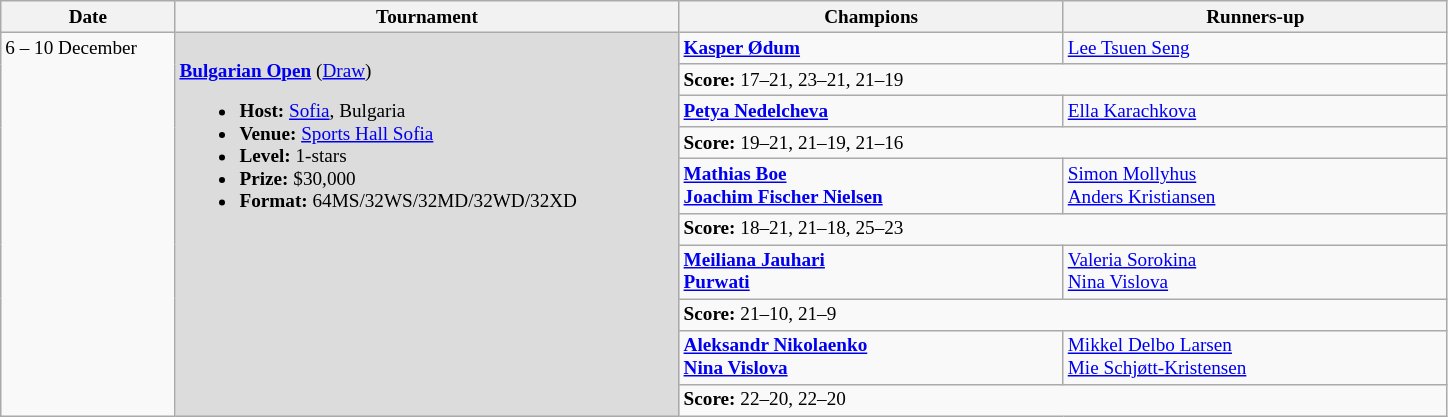<table class="wikitable" style="font-size:80%">
<tr>
<th width="110">Date</th>
<th width="330">Tournament</th>
<th width="250">Champions</th>
<th width="250">Runners-up</th>
</tr>
<tr valign=top>
<td rowspan="10">6 – 10 December</td>
<td bgcolor="#DCDCDC" rowspan="10"><br><strong><a href='#'>Bulgarian Open</a></strong> (<a href='#'>Draw</a>)<ul><li><strong>Host:</strong> <a href='#'>Sofia</a>, Bulgaria</li><li><strong>Venue:</strong> <a href='#'>Sports Hall Sofia</a></li><li><strong>Level:</strong> 1-stars</li><li><strong>Prize:</strong> $30,000</li><li><strong>Format:</strong> 64MS/32WS/32MD/32WD/32XD</li></ul></td>
<td><strong> <a href='#'>Kasper Ødum</a></strong></td>
<td> <a href='#'>Lee Tsuen Seng</a></td>
</tr>
<tr>
<td colspan="2"><strong>Score:</strong> 17–21, 23–21, 21–19</td>
</tr>
<tr valign="top">
<td><strong> <a href='#'>Petya Nedelcheva</a></strong></td>
<td> <a href='#'>Ella Karachkova</a></td>
</tr>
<tr>
<td colspan="2"><strong>Score:</strong> 19–21, 21–19, 21–16</td>
</tr>
<tr valign="top">
<td><strong> <a href='#'>Mathias Boe</a><br> <a href='#'>Joachim Fischer Nielsen</a></strong></td>
<td> <a href='#'>Simon Mollyhus</a><br> <a href='#'>Anders Kristiansen</a></td>
</tr>
<tr>
<td colspan="2"><strong>Score:</strong> 18–21, 21–18, 25–23</td>
</tr>
<tr valign="top">
<td><strong> <a href='#'>Meiliana Jauhari</a><br> <a href='#'>Purwati</a></strong></td>
<td> <a href='#'>Valeria Sorokina</a><br> <a href='#'>Nina Vislova</a></td>
</tr>
<tr>
<td colspan="2"><strong>Score:</strong> 21–10, 21–9</td>
</tr>
<tr valign="top">
<td><strong> <a href='#'>Aleksandr Nikolaenko</a><br> <a href='#'>Nina Vislova</a></strong></td>
<td> <a href='#'>Mikkel Delbo Larsen</a><br> <a href='#'>Mie Schjøtt-Kristensen</a></td>
</tr>
<tr>
<td colspan="2"><strong>Score:</strong> 22–20, 22–20</td>
</tr>
</table>
